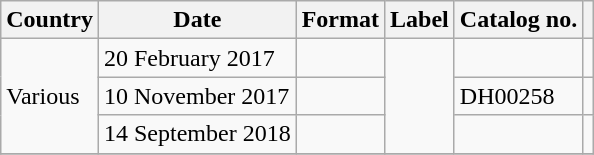<table class="wikitable">
<tr>
<th>Country</th>
<th>Date</th>
<th>Format</th>
<th>Label</th>
<th>Catalog no.</th>
<th></th>
</tr>
<tr>
<td rowspan="3">Various</td>
<td>20 February 2017</td>
<td rowspan="1"></td>
<td rowspan="3"></td>
<td></td>
<td></td>
</tr>
<tr>
<td>10 November 2017</td>
<td rowspan="1"></td>
<td>DH00258</td>
<td></td>
</tr>
<tr>
<td>14 September 2018</td>
<td rowspan="1"></td>
<td></td>
<td></td>
</tr>
<tr>
</tr>
</table>
